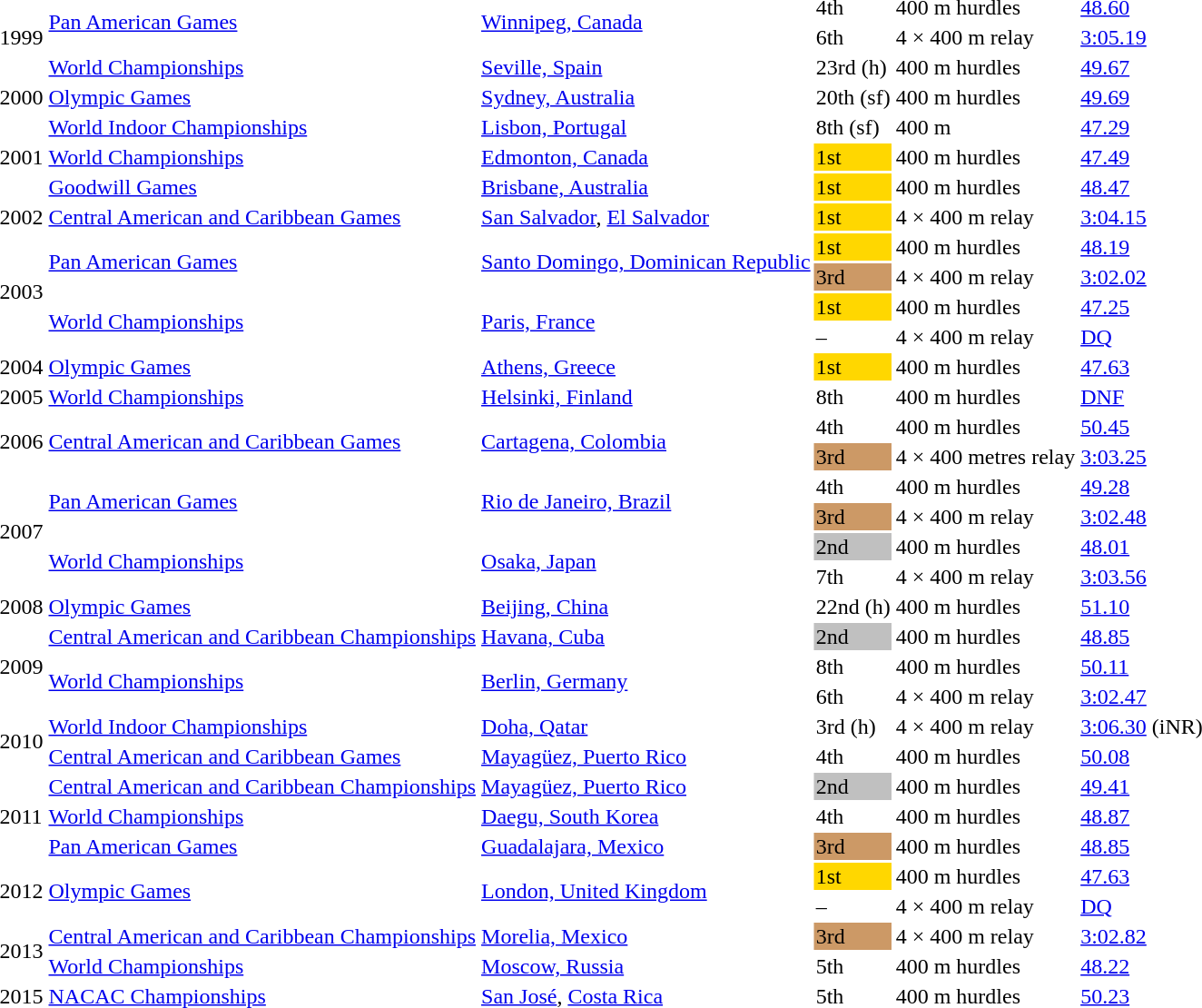<table>
<tr>
<td rowspan=3>1999</td>
<td rowspan=2><a href='#'>Pan American Games</a></td>
<td rowspan=2><a href='#'>Winnipeg, Canada</a></td>
<td>4th</td>
<td>400 m hurdles</td>
<td><a href='#'>48.60</a></td>
</tr>
<tr>
<td>6th</td>
<td>4 × 400 m relay</td>
<td><a href='#'>3:05.19</a></td>
</tr>
<tr>
<td><a href='#'>World Championships</a></td>
<td><a href='#'>Seville, Spain</a></td>
<td>23rd (h)</td>
<td>400 m hurdles</td>
<td><a href='#'>49.67</a></td>
</tr>
<tr>
<td>2000</td>
<td><a href='#'>Olympic Games</a></td>
<td><a href='#'>Sydney, Australia</a></td>
<td>20th (sf)</td>
<td>400 m hurdles</td>
<td><a href='#'>49.69</a></td>
</tr>
<tr>
<td rowspan=3>2001</td>
<td><a href='#'>World Indoor Championships</a></td>
<td><a href='#'>Lisbon, Portugal</a></td>
<td>8th (sf)</td>
<td>400 m</td>
<td><a href='#'>47.29</a></td>
</tr>
<tr>
<td><a href='#'>World Championships</a></td>
<td><a href='#'>Edmonton, Canada</a></td>
<td bgcolor=gold>1st</td>
<td>400 m hurdles</td>
<td><a href='#'>47.49</a></td>
</tr>
<tr>
<td><a href='#'>Goodwill Games</a></td>
<td><a href='#'>Brisbane, Australia</a></td>
<td bgcolor=gold>1st</td>
<td>400 m hurdles</td>
<td><a href='#'>48.47</a></td>
</tr>
<tr>
<td>2002</td>
<td><a href='#'>Central American and Caribbean Games</a></td>
<td><a href='#'>San Salvador</a>, <a href='#'>El Salvador</a></td>
<td bgcolor=gold>1st</td>
<td>4 × 400 m relay</td>
<td><a href='#'>3:04.15</a></td>
</tr>
<tr>
<td rowspan=4>2003</td>
<td rowspan=2><a href='#'>Pan American Games</a></td>
<td rowspan=2><a href='#'>Santo Domingo, Dominican Republic</a></td>
<td bgcolor=gold>1st</td>
<td>400 m hurdles</td>
<td><a href='#'>48.19</a></td>
</tr>
<tr>
<td style="background:#c96;">3rd</td>
<td>4 × 400 m relay</td>
<td><a href='#'>3:02.02</a></td>
</tr>
<tr>
<td rowspan=2><a href='#'>World Championships</a></td>
<td rowspan=2><a href='#'>Paris, France</a></td>
<td bgcolor=gold>1st</td>
<td>400 m hurdles</td>
<td><a href='#'>47.25</a></td>
</tr>
<tr>
<td>–</td>
<td>4 × 400 m relay</td>
<td><a href='#'>DQ</a></td>
</tr>
<tr>
<td>2004</td>
<td><a href='#'>Olympic Games</a></td>
<td><a href='#'>Athens, Greece</a></td>
<td bgcolor=gold>1st</td>
<td>400 m hurdles</td>
<td><a href='#'>47.63</a></td>
</tr>
<tr>
<td>2005</td>
<td><a href='#'>World Championships</a></td>
<td><a href='#'>Helsinki, Finland</a></td>
<td>8th</td>
<td>400 m hurdles</td>
<td><a href='#'>DNF</a></td>
</tr>
<tr>
<td rowspan=2>2006</td>
<td rowspan=2><a href='#'>Central American and Caribbean Games</a></td>
<td rowspan=2><a href='#'>Cartagena, Colombia</a></td>
<td>4th</td>
<td>400 m hurdles</td>
<td><a href='#'>50.45</a></td>
</tr>
<tr>
<td style="background:#c96;">3rd</td>
<td>4 × 400 metres relay</td>
<td><a href='#'>3:03.25</a></td>
</tr>
<tr>
<td rowspan=4>2007</td>
<td rowspan=2><a href='#'>Pan American Games</a></td>
<td rowspan=2><a href='#'>Rio de Janeiro, Brazil</a></td>
<td>4th</td>
<td>400 m hurdles</td>
<td><a href='#'>49.28</a></td>
</tr>
<tr>
<td style="background:#c96;">3rd</td>
<td>4 × 400 m relay</td>
<td><a href='#'>3:02.48</a></td>
</tr>
<tr>
<td rowspan=2><a href='#'>World Championships</a></td>
<td rowspan=2><a href='#'>Osaka, Japan</a></td>
<td style="background:silver;">2nd</td>
<td>400 m hurdles</td>
<td><a href='#'>48.01</a></td>
</tr>
<tr>
<td>7th</td>
<td>4 × 400 m relay</td>
<td><a href='#'>3:03.56</a></td>
</tr>
<tr>
<td>2008</td>
<td><a href='#'>Olympic Games</a></td>
<td><a href='#'>Beijing, China</a></td>
<td>22nd (h)</td>
<td>400 m hurdles</td>
<td><a href='#'>51.10</a></td>
</tr>
<tr>
<td rowspan=3>2009</td>
<td><a href='#'>Central American and Caribbean Championships</a></td>
<td><a href='#'>Havana, Cuba</a></td>
<td style="background:silver;">2nd</td>
<td>400 m hurdles</td>
<td><a href='#'>48.85</a></td>
</tr>
<tr>
<td rowspan=2><a href='#'>World Championships</a></td>
<td rowspan=2><a href='#'>Berlin, Germany</a></td>
<td>8th</td>
<td>400 m hurdles</td>
<td><a href='#'>50.11</a></td>
</tr>
<tr>
<td>6th</td>
<td>4 × 400 m relay</td>
<td><a href='#'>3:02.47</a></td>
</tr>
<tr>
<td rowspan=2>2010</td>
<td><a href='#'>World Indoor Championships</a></td>
<td><a href='#'>Doha, Qatar</a></td>
<td>3rd (h)</td>
<td>4 × 400 m relay</td>
<td><a href='#'>3:06.30</a> (iNR)</td>
</tr>
<tr>
<td><a href='#'>Central American and Caribbean Games</a></td>
<td><a href='#'>Mayagüez, Puerto Rico</a></td>
<td>4th</td>
<td>400 m hurdles</td>
<td><a href='#'>50.08</a></td>
</tr>
<tr>
<td rowspan=3>2011</td>
<td><a href='#'>Central American and Caribbean Championships</a></td>
<td><a href='#'>Mayagüez, Puerto Rico</a></td>
<td style="background:silver;">2nd</td>
<td>400 m hurdles</td>
<td><a href='#'>49.41</a></td>
</tr>
<tr>
<td><a href='#'>World Championships</a></td>
<td><a href='#'>Daegu, South Korea</a></td>
<td>4th</td>
<td>400 m hurdles</td>
<td><a href='#'>48.87</a></td>
</tr>
<tr>
<td><a href='#'>Pan American Games</a></td>
<td><a href='#'>Guadalajara, Mexico</a></td>
<td style="background:#c96;">3rd</td>
<td>400 m hurdles</td>
<td><a href='#'>48.85</a></td>
</tr>
<tr>
<td rowspan=2>2012</td>
<td rowspan=2><a href='#'>Olympic Games</a></td>
<td rowspan=2><a href='#'>London, United Kingdom</a></td>
<td bgcolor=gold>1st</td>
<td>400 m hurdles</td>
<td><a href='#'>47.63</a></td>
</tr>
<tr>
<td>–</td>
<td>4 × 400 m relay</td>
<td><a href='#'>DQ</a></td>
</tr>
<tr>
<td rowspan=2>2013</td>
<td><a href='#'>Central American and Caribbean Championships</a></td>
<td><a href='#'>Morelia, Mexico</a></td>
<td style="background:#c96;">3rd</td>
<td>4 × 400 m relay</td>
<td><a href='#'>3:02.82</a></td>
</tr>
<tr>
<td><a href='#'>World Championships</a></td>
<td><a href='#'>Moscow, Russia</a></td>
<td>5th</td>
<td>400 m hurdles</td>
<td><a href='#'>48.22</a></td>
</tr>
<tr>
<td>2015</td>
<td><a href='#'>NACAC Championships</a></td>
<td><a href='#'>San José</a>, <a href='#'>Costa Rica</a></td>
<td>5th</td>
<td>400 m hurdles</td>
<td><a href='#'>50.23</a></td>
</tr>
</table>
